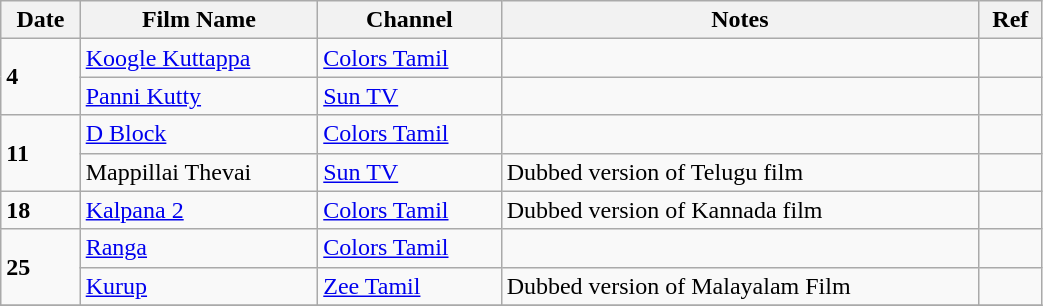<table class="wikitable" width="55%">
<tr>
<th>Date</th>
<th>Film Name</th>
<th>Channel</th>
<th>Notes</th>
<th>Ref</th>
</tr>
<tr>
<td rowspan="2"><strong>4</strong></td>
<td><a href='#'>Koogle Kuttappa</a></td>
<td><a href='#'>Colors Tamil</a></td>
<td></td>
<td></td>
</tr>
<tr>
<td><a href='#'>Panni Kutty</a></td>
<td><a href='#'>Sun TV</a></td>
<td></td>
<td></td>
</tr>
<tr>
<td rowspan="2"><strong>11</strong></td>
<td><a href='#'>D Block</a></td>
<td><a href='#'>Colors Tamil</a></td>
<td></td>
<td></td>
</tr>
<tr>
<td>Mappillai Thevai</td>
<td><a href='#'>Sun TV</a></td>
<td>Dubbed version of Telugu film</td>
<td></td>
</tr>
<tr>
<td rowspan="1"><strong>18</strong></td>
<td><a href='#'>Kalpana 2</a></td>
<td><a href='#'>Colors Tamil</a></td>
<td>Dubbed version of Kannada film</td>
<td></td>
</tr>
<tr>
<td rowspan="2"><strong>25</strong></td>
<td><a href='#'>Ranga</a></td>
<td><a href='#'>Colors Tamil</a></td>
<td></td>
<td></td>
</tr>
<tr>
<td><a href='#'>Kurup</a></td>
<td><a href='#'>Zee Tamil</a></td>
<td>Dubbed version of Malayalam Film</td>
<td></td>
</tr>
<tr>
</tr>
</table>
